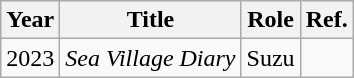<table class="wikitable">
<tr>
<th>Year</th>
<th>Title</th>
<th>Role</th>
<th>Ref.</th>
</tr>
<tr>
<td>2023</td>
<td><em>Sea Village Diary</em></td>
<td>Suzu</td>
<td></td>
</tr>
</table>
